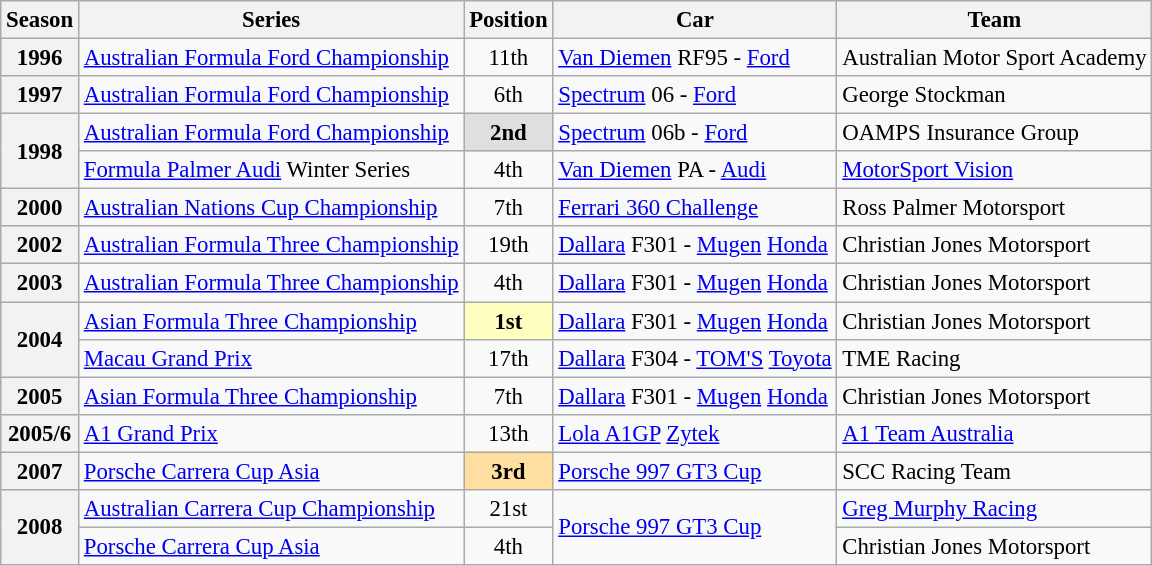<table class="wikitable" style="font-size: 95%;">
<tr>
<th>Season</th>
<th>Series</th>
<th>Position</th>
<th>Car</th>
<th>Team</th>
</tr>
<tr>
<th>1996</th>
<td><a href='#'>Australian Formula Ford Championship</a></td>
<td align="center">11th</td>
<td><a href='#'>Van Diemen</a> RF95 - <a href='#'>Ford</a></td>
<td>Australian Motor Sport Academy</td>
</tr>
<tr>
<th>1997</th>
<td><a href='#'>Australian Formula Ford Championship</a></td>
<td align="center">6th</td>
<td><a href='#'>Spectrum</a> 06 - <a href='#'>Ford</a></td>
<td>George Stockman</td>
</tr>
<tr>
<th rowspan=2>1998</th>
<td><a href='#'>Australian Formula Ford Championship</a></td>
<td align="center" style="background:#dfdfdf;"><strong>2nd</strong></td>
<td><a href='#'>Spectrum</a> 06b - <a href='#'>Ford</a></td>
<td>OAMPS Insurance Group</td>
</tr>
<tr>
<td><a href='#'>Formula Palmer Audi</a> Winter Series</td>
<td align="center">4th</td>
<td><a href='#'>Van Diemen</a> PA - <a href='#'>Audi</a></td>
<td><a href='#'>MotorSport Vision</a></td>
</tr>
<tr>
<th>2000</th>
<td><a href='#'>Australian Nations Cup Championship</a></td>
<td align="center">7th</td>
<td><a href='#'>Ferrari 360 Challenge</a></td>
<td>Ross Palmer Motorsport</td>
</tr>
<tr>
<th>2002</th>
<td><a href='#'>Australian Formula Three Championship</a></td>
<td align="center">19th</td>
<td><a href='#'>Dallara</a> F301 - <a href='#'>Mugen</a> <a href='#'>Honda</a></td>
<td>Christian Jones Motorsport</td>
</tr>
<tr>
<th>2003</th>
<td><a href='#'>Australian Formula Three Championship</a></td>
<td align="center">4th</td>
<td><a href='#'>Dallara</a> F301 - <a href='#'>Mugen</a> <a href='#'>Honda</a></td>
<td>Christian Jones Motorsport</td>
</tr>
<tr>
<th rowspan=2>2004</th>
<td><a href='#'>Asian Formula Three Championship</a></td>
<td align="center" style="background:#ffffbf;"><strong>1st</strong></td>
<td><a href='#'>Dallara</a> F301 - <a href='#'>Mugen</a> <a href='#'>Honda</a></td>
<td>Christian Jones Motorsport</td>
</tr>
<tr>
<td><a href='#'>Macau Grand Prix</a></td>
<td align="center">17th</td>
<td><a href='#'>Dallara</a> F304 - <a href='#'>TOM'S</a> <a href='#'>Toyota</a></td>
<td>TME Racing</td>
</tr>
<tr>
<th>2005</th>
<td><a href='#'>Asian Formula Three Championship</a></td>
<td align="center">7th</td>
<td><a href='#'>Dallara</a> F301 - <a href='#'>Mugen</a> <a href='#'>Honda</a></td>
<td>Christian Jones Motorsport</td>
</tr>
<tr>
<th>2005/6</th>
<td><a href='#'>A1 Grand Prix</a></td>
<td align="center">13th</td>
<td><a href='#'>Lola A1GP</a> <a href='#'>Zytek</a></td>
<td><a href='#'>A1 Team Australia</a></td>
</tr>
<tr>
<th>2007</th>
<td><a href='#'>Porsche Carrera Cup Asia</a></td>
<td align="center" style="background:#ffdf9f;"><strong>3rd</strong></td>
<td><a href='#'>Porsche 997 GT3 Cup</a></td>
<td>SCC Racing Team</td>
</tr>
<tr>
<th rowspan=2>2008</th>
<td><a href='#'>Australian Carrera Cup Championship</a></td>
<td align="center">21st</td>
<td rowspan=2><a href='#'>Porsche 997 GT3 Cup</a></td>
<td><a href='#'>Greg Murphy Racing</a></td>
</tr>
<tr>
<td><a href='#'>Porsche Carrera Cup Asia</a></td>
<td align="center">4th</td>
<td>Christian Jones Motorsport</td>
</tr>
</table>
